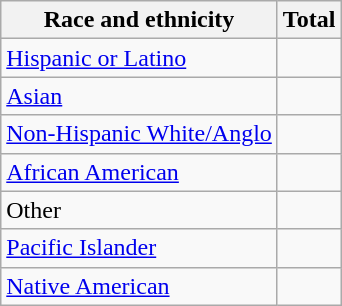<table class="wikitable floatright sortable collapsible"; text-align:right; font-size:80%;">
<tr>
<th>Race and ethnicity</th>
<th colspan="2" data-sort-type=number>Total</th>
</tr>
<tr>
<td><a href='#'>Hispanic or Latino</a></td>
<td align=right></td>
</tr>
<tr>
<td><a href='#'>Asian</a></td>
<td align=right></td>
</tr>
<tr>
<td><a href='#'>Non-Hispanic White/Anglo</a></td>
<td align=right></td>
</tr>
<tr>
<td><a href='#'>African American</a></td>
<td align=right></td>
</tr>
<tr>
<td>Other</td>
<td align=right></td>
</tr>
<tr>
<td><a href='#'>Pacific Islander</a></td>
<td align=right></td>
</tr>
<tr>
<td><a href='#'>Native American</a></td>
<td align=right></td>
</tr>
</table>
